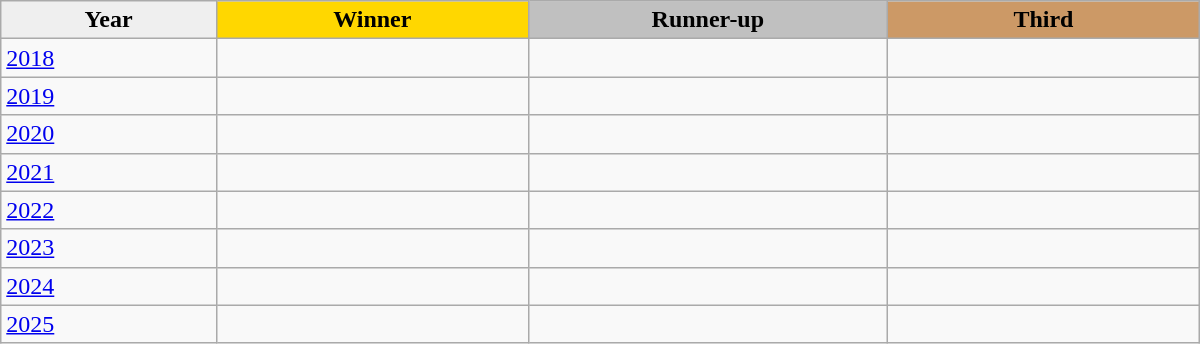<table class="wikitable sortable" style="width:800px;">
<tr>
<th style="width:18%; background:#efefef;">Year</th>
<th style="width:26%; background:gold">Winner</th>
<th style="width:30%; background:silver">Runner-up</th>
<th style="width:26%; background:#CC9966">Third</th>
</tr>
<tr>
<td><a href='#'>2018</a></td>
<td></td>
<td></td>
<td></td>
</tr>
<tr>
<td><a href='#'>2019</a></td>
<td></td>
<td></td>
<td></td>
</tr>
<tr>
<td><a href='#'>2020</a></td>
<td></td>
<td></td>
<td></td>
</tr>
<tr>
<td><a href='#'>2021</a></td>
<td></td>
<td></td>
<td></td>
</tr>
<tr>
<td><a href='#'>2022</a></td>
<td></td>
<td></td>
<td></td>
</tr>
<tr>
<td><a href='#'>2023</a></td>
<td></td>
<td></td>
<td></td>
</tr>
<tr>
<td><a href='#'>2024</a></td>
<td></td>
<td></td>
<td></td>
</tr>
<tr>
<td><a href='#'>2025</a></td>
<td></td>
<td></td>
<td></td>
</tr>
</table>
